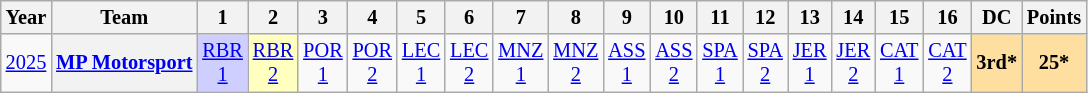<table class="wikitable" style="text-align:center; font-size:85%">
<tr>
<th>Year</th>
<th>Team</th>
<th>1</th>
<th>2</th>
<th>3</th>
<th>4</th>
<th>5</th>
<th>6</th>
<th>7</th>
<th>8</th>
<th>9</th>
<th>10</th>
<th>11</th>
<th>12</th>
<th>13</th>
<th>14</th>
<th>15</th>
<th>16</th>
<th>DC</th>
<th>Points</th>
</tr>
<tr>
<td><a href='#'>2025</a></td>
<th nowrap><a href='#'>MP Motorsport</a></th>
<td style="background:#CFCFFF;"><a href='#'>RBR<br>1</a><br></td>
<td style="background:#FFFFBF;"><a href='#'>RBR<br>2</a><br></td>
<td style="background:#;"><a href='#'>POR<br>1</a><br></td>
<td style="background:#;"><a href='#'>POR<br>2</a><br></td>
<td style="background:#;"><a href='#'>LEC<br>1</a><br></td>
<td style="background:#;"><a href='#'>LEC<br>2</a><br></td>
<td style="background:#;"><a href='#'>MNZ<br>1</a><br></td>
<td style="background:#;"><a href='#'>MNZ<br>2</a><br></td>
<td style="background:#;"><a href='#'>ASS<br>1</a><br></td>
<td style="background:#;"><a href='#'>ASS<br>2</a><br></td>
<td style="background:#;"><a href='#'>SPA<br>1</a><br></td>
<td style="background:#;"><a href='#'>SPA<br>2</a><br></td>
<td style="background:#;"><a href='#'>JER<br>1</a><br></td>
<td style="background:#;"><a href='#'>JER<br>2</a><br></td>
<td style="background:#;"><a href='#'>CAT<br>1</a><br></td>
<td style="background:#;"><a href='#'>CAT<br>2</a><br></td>
<th style="background:#FFDF9F;">3rd*</th>
<th style="background:#FFDF9F;">25*</th>
</tr>
</table>
